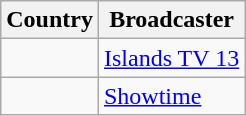<table class="wikitable">
<tr>
<th align=center>Country</th>
<th align=center>Broadcaster</th>
</tr>
<tr>
<td></td>
<td><a href='#'>Islands TV 13</a></td>
</tr>
<tr>
<td></td>
<td><a href='#'>Showtime</a></td>
</tr>
</table>
